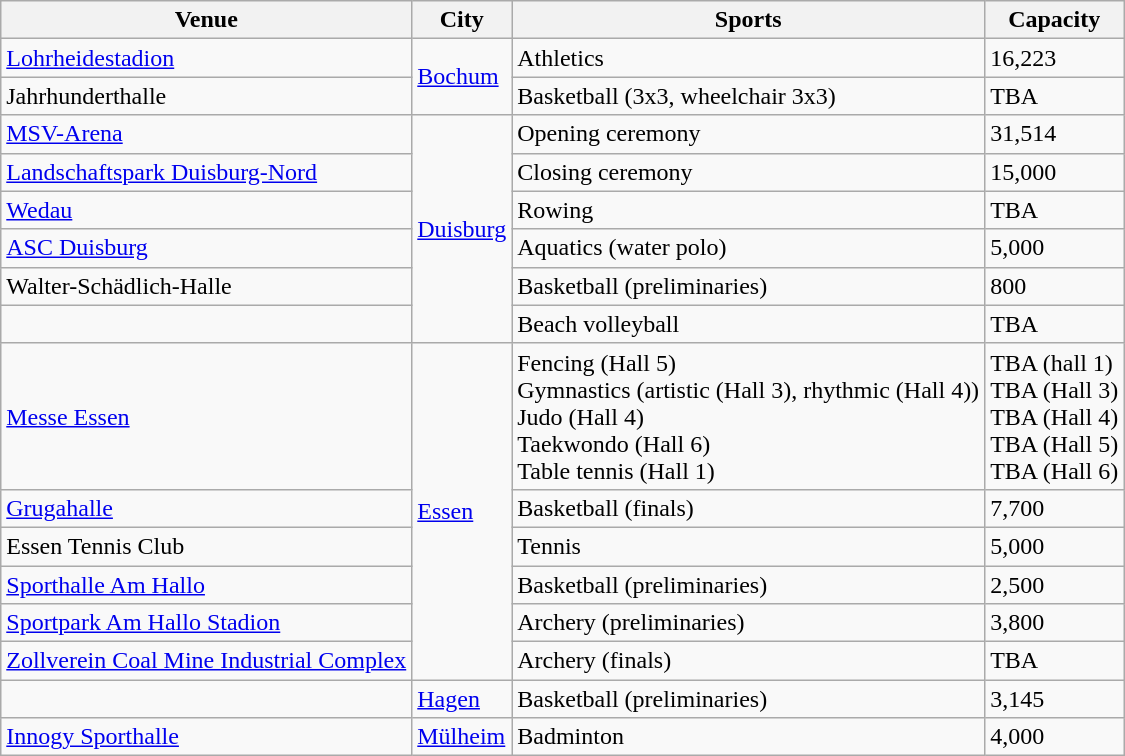<table class="wikitable sortable">
<tr>
<th>Venue</th>
<th>City</th>
<th>Sports</th>
<th>Capacity</th>
</tr>
<tr>
<td><a href='#'>Lohrheidestadion</a></td>
<td rowspan="2"><a href='#'>Bochum</a></td>
<td>Athletics</td>
<td>16,223</td>
</tr>
<tr>
<td>Jahrhunderthalle</td>
<td>Basketball (3x3, wheelchair 3x3)</td>
<td>TBA</td>
</tr>
<tr>
<td><a href='#'>MSV-Arena</a></td>
<td rowspan="6"><a href='#'>Duisburg</a></td>
<td>Opening ceremony</td>
<td>31,514</td>
</tr>
<tr>
<td><a href='#'>Landschaftspark Duisburg-Nord</a></td>
<td>Closing ceremony</td>
<td>15,000</td>
</tr>
<tr>
<td><a href='#'>Wedau</a></td>
<td>Rowing</td>
<td>TBA</td>
</tr>
<tr>
<td><a href='#'>ASC Duisburg</a></td>
<td>Aquatics (water polo)</td>
<td>5,000</td>
</tr>
<tr>
<td>Walter-Schädlich-Halle</td>
<td>Basketball (preliminaries)</td>
<td>800</td>
</tr>
<tr>
<td></td>
<td>Beach volleyball</td>
<td>TBA</td>
</tr>
<tr>
<td><a href='#'>Messe Essen</a></td>
<td rowspan="6"><a href='#'>Essen</a></td>
<td>Fencing (Hall 5)<br>Gymnastics (artistic (Hall 3), rhythmic (Hall 4))<br>Judo (Hall 4)<br>Taekwondo (Hall 6)<br>Table tennis (Hall 1)</td>
<td>TBA (hall 1)<br>TBA (Hall 3)<br>TBA (Hall 4)<br>TBA (Hall 5)<br>TBA (Hall 6)</td>
</tr>
<tr>
<td><a href='#'>Grugahalle</a></td>
<td>Basketball (finals)</td>
<td>7,700</td>
</tr>
<tr>
<td>Essen Tennis Club</td>
<td>Tennis</td>
<td>5,000</td>
</tr>
<tr>
<td><a href='#'>Sporthalle Am Hallo</a></td>
<td>Basketball (preliminaries)</td>
<td>2,500</td>
</tr>
<tr>
<td><a href='#'>Sportpark Am Hallo Stadion</a></td>
<td>Archery (preliminaries)</td>
<td>3,800</td>
</tr>
<tr>
<td><a href='#'>Zollverein Coal Mine Industrial Complex</a></td>
<td>Archery (finals)</td>
<td>TBA</td>
</tr>
<tr>
<td></td>
<td><a href='#'>Hagen</a></td>
<td>Basketball (preliminaries)</td>
<td>3,145</td>
</tr>
<tr>
<td><a href='#'>Innogy Sporthalle</a></td>
<td><a href='#'>Mülheim</a></td>
<td>Badminton</td>
<td>4,000</td>
</tr>
</table>
